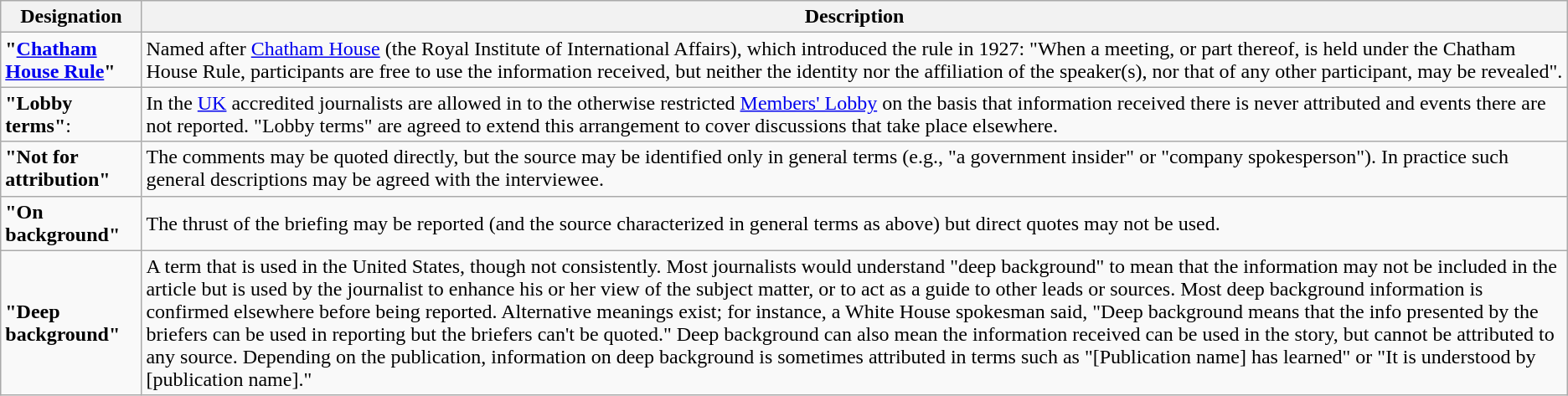<table class="wikitable">
<tr>
<th>Designation</th>
<th>Description</th>
</tr>
<tr>
<td><strong>"<a href='#'>Chatham House Rule</a>"</strong></td>
<td>Named after <a href='#'>Chatham House</a> (the Royal Institute of International Affairs), which introduced the rule in 1927: "When a meeting, or part thereof, is held under the Chatham House Rule, participants are free to use the information received, but neither the identity nor the affiliation of the speaker(s), nor that of any other participant, may be revealed".</td>
</tr>
<tr>
<td><strong>"Lobby terms"</strong>:</td>
<td>In the <a href='#'>UK</a> accredited journalists are allowed in to the otherwise restricted <a href='#'>Members' Lobby</a> on the basis that information received there is never attributed and events there are not reported. "Lobby terms" are agreed to extend this arrangement to cover discussions that take place elsewhere.</td>
</tr>
<tr>
<td><strong>"Not for attribution"</strong></td>
<td>The comments may be quoted directly, but the source may be identified only in general terms (e.g., "a government insider" or "company spokesperson"). In practice such general descriptions may be agreed with the interviewee.</td>
</tr>
<tr>
<td><strong>"On background"</strong></td>
<td>The thrust of the briefing may be reported (and the source characterized in general terms as above) but direct quotes may not be used.</td>
</tr>
<tr>
<td><strong>"Deep background"</strong></td>
<td>A term that is used in the United States, though not consistently. Most journalists would understand "deep background" to mean that the information may not be included in the article but is used by the journalist to enhance his or her view of the subject matter, or to act as a guide to other leads or sources. Most deep background information is confirmed elsewhere before being reported. Alternative meanings exist; for instance, a White House spokesman said, "Deep background means that the info presented by the briefers can be used in reporting but the briefers can't be quoted." Deep background can also mean the information received can be used in the story, but cannot be attributed to any source. Depending on the publication, information on deep background is sometimes attributed in terms such as "[Publication name] has learned" or "It is understood by [publication name]." </td>
</tr>
</table>
